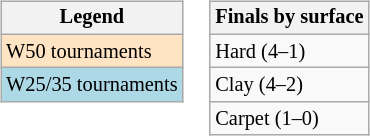<table>
<tr valign=top>
<td><br><table class=wikitable style="font-size:85%">
<tr>
<th>Legend</th>
</tr>
<tr style="background:#ffe4c4;">
<td>W50 tournaments</td>
</tr>
<tr style="background:lightblue;">
<td>W25/35 tournaments</td>
</tr>
</table>
</td>
<td><br><table class=wikitable style="font-size:85%">
<tr>
<th>Finals by surface</th>
</tr>
<tr>
<td>Hard (4–1)</td>
</tr>
<tr>
<td>Clay (4–2)</td>
</tr>
<tr>
<td>Carpet (1–0)</td>
</tr>
</table>
</td>
</tr>
</table>
